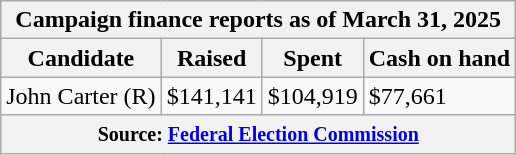<table class="wikitable sortable">
<tr>
<th colspan=4>Campaign finance reports as of March 31, 2025</th>
</tr>
<tr style="text-align:center;">
<th>Candidate</th>
<th>Raised</th>
<th>Spent</th>
<th>Cash on hand</th>
</tr>
<tr>
<td>John Carter (R)</td>
<td>$141,141</td>
<td>$104,919</td>
<td>$77,661</td>
</tr>
<tr>
<th colspan="4"><small>Source: <a href='#'>Federal Election Commission</a></small></th>
</tr>
</table>
